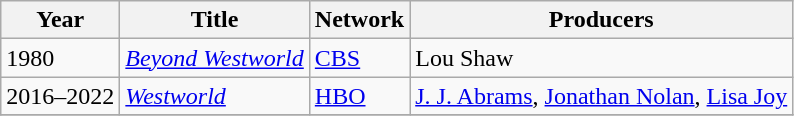<table class="wikitable">
<tr>
<th>Year</th>
<th>Title</th>
<th>Network</th>
<th>Producers</th>
</tr>
<tr>
<td>1980</td>
<td><em><a href='#'>Beyond Westworld</a></em></td>
<td><a href='#'>CBS</a></td>
<td>Lou Shaw</td>
</tr>
<tr>
<td>2016–2022</td>
<td><em><a href='#'>Westworld</a></em></td>
<td><a href='#'>HBO</a></td>
<td><a href='#'>J. J. Abrams</a>, <a href='#'>Jonathan Nolan</a>, <a href='#'>Lisa Joy</a></td>
</tr>
<tr>
</tr>
</table>
